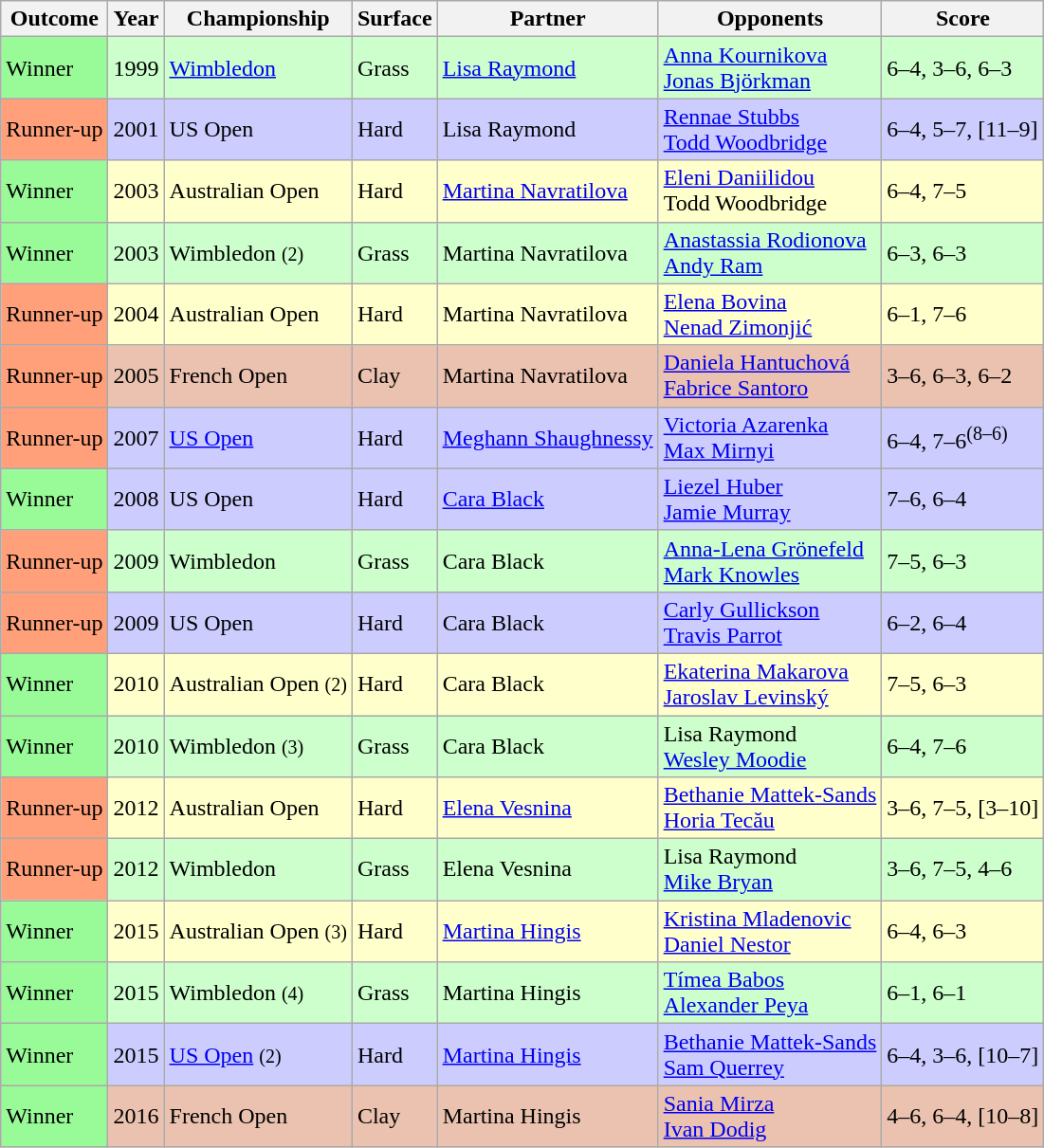<table class="sortable wikitable">
<tr>
<th>Outcome</th>
<th>Year</th>
<th>Championship</th>
<th>Surface</th>
<th>Partner</th>
<th>Opponents</th>
<th>Score</th>
</tr>
<tr style="background:#cfc;">
<td bgcolor="#98fb98">Winner</td>
<td>1999</td>
<td><a href='#'>Wimbledon</a></td>
<td>Grass</td>
<td> <a href='#'>Lisa Raymond</a></td>
<td> <a href='#'>Anna Kournikova</a><br> <a href='#'>Jonas Björkman</a></td>
<td>6–4, 3–6, 6–3</td>
</tr>
<tr style="background:#ccf;">
<td bgcolor="#ffa07a">Runner-up</td>
<td>2001</td>
<td>US Open</td>
<td>Hard</td>
<td> Lisa Raymond</td>
<td> <a href='#'>Rennae Stubbs</a><br> <a href='#'>Todd Woodbridge</a></td>
<td>6–4, 5–7, [11–9]</td>
</tr>
<tr style="background:#ffc;">
<td bgcolor="#98fb98">Winner</td>
<td>2003</td>
<td>Australian Open</td>
<td>Hard</td>
<td> <a href='#'>Martina Navratilova</a></td>
<td> <a href='#'>Eleni Daniilidou</a><br> Todd Woodbridge</td>
<td>6–4, 7–5</td>
</tr>
<tr style="background:#cfc;">
<td bgcolor="#98fb98">Winner</td>
<td>2003</td>
<td>Wimbledon <small>(2)</small></td>
<td>Grass</td>
<td> Martina Navratilova</td>
<td> <a href='#'>Anastassia Rodionova</a><br> <a href='#'>Andy Ram</a></td>
<td>6–3, 6–3</td>
</tr>
<tr style="background:#ffc;">
<td bgcolor="#ffa07a">Runner-up</td>
<td>2004</td>
<td>Australian Open</td>
<td>Hard</td>
<td> Martina Navratilova</td>
<td> <a href='#'>Elena Bovina</a><br> <a href='#'>Nenad Zimonjić</a></td>
<td>6–1, 7–6</td>
</tr>
<tr style="background:#ebc2af;">
<td bgcolor="#ffa07a">Runner-up</td>
<td>2005</td>
<td>French Open</td>
<td>Clay</td>
<td> Martina Navratilova</td>
<td> <a href='#'>Daniela Hantuchová</a><br> <a href='#'>Fabrice Santoro</a></td>
<td>3–6, 6–3, 6–2</td>
</tr>
<tr style="background:#ccf;">
<td bgcolor="#ffa07a">Runner-up</td>
<td>2007</td>
<td><a href='#'>US Open</a></td>
<td>Hard</td>
<td> <a href='#'>Meghann Shaughnessy</a></td>
<td> <a href='#'>Victoria Azarenka</a><br> <a href='#'>Max Mirnyi</a></td>
<td>6–4, 7–6<sup>(8–6)</sup></td>
</tr>
<tr style="background:#ccf;">
<td bgcolor="#98fb98">Winner</td>
<td>2008</td>
<td>US Open</td>
<td>Hard</td>
<td> <a href='#'>Cara Black</a></td>
<td> <a href='#'>Liezel Huber</a><br> <a href='#'>Jamie Murray</a></td>
<td>7–6, 6–4</td>
</tr>
<tr style="background:#cfc;">
<td bgcolor="#ffa07a">Runner-up</td>
<td>2009</td>
<td>Wimbledon</td>
<td>Grass</td>
<td> Cara Black</td>
<td> <a href='#'>Anna-Lena Grönefeld</a><br> <a href='#'>Mark Knowles</a></td>
<td>7–5, 6–3</td>
</tr>
<tr style="background:#ccf;">
<td bgcolor="#ffa07a">Runner-up</td>
<td>2009</td>
<td>US Open</td>
<td>Hard</td>
<td> Cara Black</td>
<td> <a href='#'>Carly Gullickson</a><br> <a href='#'>Travis Parrot</a></td>
<td>6–2, 6–4</td>
</tr>
<tr style="background:#ffc;">
<td bgcolor="#98fb98">Winner</td>
<td>2010</td>
<td>Australian Open <small>(2)</small></td>
<td>Hard</td>
<td> Cara Black</td>
<td> <a href='#'>Ekaterina Makarova</a><br> <a href='#'>Jaroslav Levinský</a></td>
<td>7–5, 6–3</td>
</tr>
<tr style="background:#cfc;">
<td bgcolor="#98fb98">Winner</td>
<td>2010</td>
<td>Wimbledon <small>(3)</small></td>
<td>Grass</td>
<td> Cara Black</td>
<td> Lisa Raymond<br> <a href='#'>Wesley Moodie</a></td>
<td>6–4, 7–6</td>
</tr>
<tr style="background:#ffc;">
<td bgcolor="#ffa07a">Runner-up</td>
<td>2012</td>
<td>Australian Open</td>
<td>Hard</td>
<td> <a href='#'>Elena Vesnina</a></td>
<td> <a href='#'>Bethanie Mattek-Sands</a><br> <a href='#'>Horia Tecău</a></td>
<td>3–6, 7–5, [3–10]</td>
</tr>
<tr style="background:#cfc;">
<td bgcolor="#ffa07a">Runner-up</td>
<td>2012</td>
<td>Wimbledon</td>
<td>Grass</td>
<td> Elena Vesnina</td>
<td> Lisa Raymond<br> <a href='#'>Mike Bryan</a></td>
<td>3–6, 7–5, 4–6</td>
</tr>
<tr style="background:#ffc;">
<td bgcolor="#98fb98">Winner</td>
<td>2015</td>
<td>Australian Open <small>(3)</small></td>
<td>Hard</td>
<td> <a href='#'>Martina Hingis</a></td>
<td> <a href='#'>Kristina Mladenovic</a><br> <a href='#'>Daniel Nestor</a></td>
<td>6–4, 6–3</td>
</tr>
<tr style="background:#cfc;">
<td bgcolor="#98fb98">Winner</td>
<td>2015</td>
<td>Wimbledon <small>(4)</small></td>
<td>Grass</td>
<td> Martina Hingis</td>
<td> <a href='#'>Tímea Babos</a><br> <a href='#'>Alexander Peya</a></td>
<td>6–1, 6–1</td>
</tr>
<tr style="background:#ccf;">
<td bgcolor="#98fb98">Winner</td>
<td>2015</td>
<td><a href='#'>US Open</a> <small>(2)</small></td>
<td>Hard</td>
<td> <a href='#'>Martina Hingis</a></td>
<td> <a href='#'>Bethanie Mattek-Sands</a><br> <a href='#'>Sam Querrey</a></td>
<td>6–4, 3–6, [10–7]</td>
</tr>
<tr style="background:#ebc2af;">
<td bgcolor="#98fb98">Winner</td>
<td>2016</td>
<td>French Open</td>
<td>Clay</td>
<td> Martina Hingis</td>
<td> <a href='#'>Sania Mirza</a><br> <a href='#'>Ivan Dodig</a></td>
<td>4–6, 6–4, [10–8]</td>
</tr>
</table>
